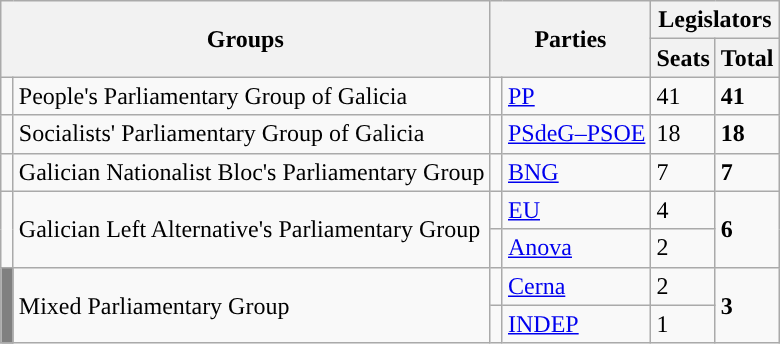<table class="wikitable" style="text-align:left;">
<tr>
<th rowspan="2" colspan="2">Groups</th>
<th rowspan="2" colspan="2">Parties</th>
<th colspan="2">Legislators</th>
</tr>
<tr>
<th>Seats</th>
<th>Total</th>
</tr>
<tr>
<td width="1" style="color:inherit;background:"></td>
<td>People's Parliamentary Group of Galicia</td>
<td width="1" style="color:inherit;background:"></td>
<td><a href='#'>PP</a></td>
<td>41</td>
<td><strong>41</strong></td>
</tr>
<tr>
<td style="color:inherit;background:"></td>
<td>Socialists' Parliamentary Group of Galicia</td>
<td style="color:inherit;background:"></td>
<td><a href='#'>PSdeG–PSOE</a></td>
<td>18</td>
<td><strong>18</strong></td>
</tr>
<tr>
<td style="color:inherit;background:"></td>
<td>Galician Nationalist Bloc's Parliamentary Group</td>
<td style="color:inherit;background:"></td>
<td><a href='#'>BNG</a></td>
<td>7</td>
<td><strong>7</strong></td>
</tr>
<tr>
<td rowspan="2" style="color:inherit;background:"></td>
<td rowspan="2">Galician Left Alternative's Parliamentary Group</td>
<td style="color:inherit;background:"></td>
<td><a href='#'>EU</a></td>
<td>4</td>
<td rowspan="2"><strong>6</strong></td>
</tr>
<tr>
<td style="color:inherit;background:"></td>
<td><a href='#'>Anova</a></td>
<td>2</td>
</tr>
<tr>
<td rowspan="2" bgcolor="gray"></td>
<td rowspan="2">Mixed Parliamentary Group</td>
<td style="color:inherit;background:"></td>
<td><a href='#'>Cerna</a></td>
<td>2</td>
<td rowspan="2"><strong>3</strong></td>
</tr>
<tr>
<td style="color:inherit;background:"></td>
<td><a href='#'>INDEP</a></td>
<td>1</td>
</tr>
</table>
